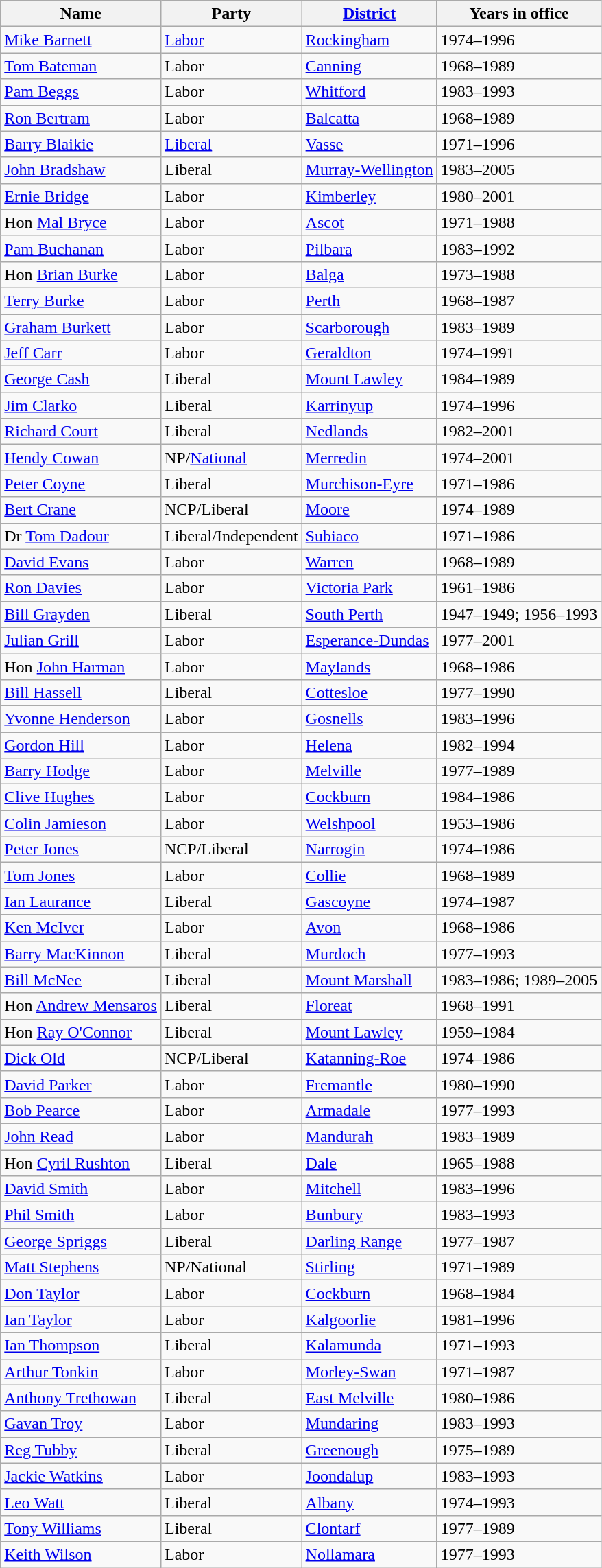<table class="wikitable sortable">
<tr>
<th><strong>Name</strong></th>
<th><strong>Party</strong></th>
<th><strong><a href='#'>District</a></strong></th>
<th><strong>Years in office</strong></th>
</tr>
<tr>
<td><a href='#'>Mike Barnett</a></td>
<td><a href='#'>Labor</a></td>
<td><a href='#'>Rockingham</a></td>
<td>1974–1996</td>
</tr>
<tr>
<td><a href='#'>Tom Bateman</a></td>
<td>Labor</td>
<td><a href='#'>Canning</a></td>
<td>1968–1989</td>
</tr>
<tr>
<td><a href='#'>Pam Beggs</a></td>
<td>Labor</td>
<td><a href='#'>Whitford</a></td>
<td>1983–1993</td>
</tr>
<tr>
<td><a href='#'>Ron Bertram</a></td>
<td>Labor</td>
<td><a href='#'>Balcatta</a></td>
<td>1968–1989</td>
</tr>
<tr>
<td><a href='#'>Barry Blaikie</a></td>
<td><a href='#'>Liberal</a></td>
<td><a href='#'>Vasse</a></td>
<td>1971–1996</td>
</tr>
<tr>
<td><a href='#'>John Bradshaw</a></td>
<td>Liberal</td>
<td><a href='#'>Murray-Wellington</a></td>
<td>1983–2005</td>
</tr>
<tr>
<td><a href='#'>Ernie Bridge</a></td>
<td>Labor</td>
<td><a href='#'>Kimberley</a></td>
<td>1980–2001</td>
</tr>
<tr>
<td>Hon <a href='#'>Mal Bryce</a></td>
<td>Labor</td>
<td><a href='#'>Ascot</a></td>
<td>1971–1988</td>
</tr>
<tr>
<td><a href='#'>Pam Buchanan</a></td>
<td>Labor</td>
<td><a href='#'>Pilbara</a></td>
<td>1983–1992</td>
</tr>
<tr>
<td>Hon <a href='#'>Brian Burke</a></td>
<td>Labor</td>
<td><a href='#'>Balga</a></td>
<td>1973–1988</td>
</tr>
<tr>
<td><a href='#'>Terry Burke</a></td>
<td>Labor</td>
<td><a href='#'>Perth</a></td>
<td>1968–1987</td>
</tr>
<tr>
<td><a href='#'>Graham Burkett</a></td>
<td>Labor</td>
<td><a href='#'>Scarborough</a></td>
<td>1983–1989</td>
</tr>
<tr>
<td><a href='#'>Jeff Carr</a></td>
<td>Labor</td>
<td><a href='#'>Geraldton</a></td>
<td>1974–1991</td>
</tr>
<tr>
<td><a href='#'>George Cash</a></td>
<td>Liberal</td>
<td><a href='#'>Mount Lawley</a></td>
<td>1984–1989</td>
</tr>
<tr>
<td><a href='#'>Jim Clarko</a></td>
<td>Liberal</td>
<td><a href='#'>Karrinyup</a></td>
<td>1974–1996</td>
</tr>
<tr>
<td><a href='#'>Richard Court</a></td>
<td>Liberal</td>
<td><a href='#'>Nedlands</a></td>
<td>1982–2001</td>
</tr>
<tr>
<td><a href='#'>Hendy Cowan</a></td>
<td>NP/<a href='#'>National</a></td>
<td><a href='#'>Merredin</a></td>
<td>1974–2001</td>
</tr>
<tr>
<td><a href='#'>Peter Coyne</a></td>
<td>Liberal</td>
<td><a href='#'>Murchison-Eyre</a></td>
<td>1971–1986</td>
</tr>
<tr>
<td><a href='#'>Bert Crane</a></td>
<td>NCP/Liberal</td>
<td><a href='#'>Moore</a></td>
<td>1974–1989</td>
</tr>
<tr>
<td>Dr <a href='#'>Tom Dadour</a></td>
<td>Liberal/Independent</td>
<td><a href='#'>Subiaco</a></td>
<td>1971–1986</td>
</tr>
<tr>
<td><a href='#'>David Evans</a></td>
<td>Labor</td>
<td><a href='#'>Warren</a></td>
<td>1968–1989</td>
</tr>
<tr>
<td><a href='#'>Ron Davies</a></td>
<td>Labor</td>
<td><a href='#'>Victoria Park</a></td>
<td>1961–1986</td>
</tr>
<tr>
<td><a href='#'>Bill Grayden</a></td>
<td>Liberal</td>
<td><a href='#'>South Perth</a></td>
<td>1947–1949; 1956–1993</td>
</tr>
<tr>
<td><a href='#'>Julian Grill</a></td>
<td>Labor</td>
<td><a href='#'>Esperance-Dundas</a></td>
<td>1977–2001</td>
</tr>
<tr>
<td>Hon <a href='#'>John Harman</a></td>
<td>Labor</td>
<td><a href='#'>Maylands</a></td>
<td>1968–1986</td>
</tr>
<tr>
<td><a href='#'>Bill Hassell</a></td>
<td>Liberal</td>
<td><a href='#'>Cottesloe</a></td>
<td>1977–1990</td>
</tr>
<tr>
<td><a href='#'>Yvonne Henderson</a></td>
<td>Labor</td>
<td><a href='#'>Gosnells</a></td>
<td>1983–1996</td>
</tr>
<tr>
<td><a href='#'>Gordon Hill</a></td>
<td>Labor</td>
<td><a href='#'>Helena</a></td>
<td>1982–1994</td>
</tr>
<tr>
<td><a href='#'>Barry Hodge</a></td>
<td>Labor</td>
<td><a href='#'>Melville</a></td>
<td>1977–1989</td>
</tr>
<tr>
<td><a href='#'>Clive Hughes</a></td>
<td>Labor</td>
<td><a href='#'>Cockburn</a></td>
<td>1984–1986</td>
</tr>
<tr>
<td><a href='#'>Colin Jamieson</a></td>
<td>Labor</td>
<td><a href='#'>Welshpool</a></td>
<td>1953–1986</td>
</tr>
<tr>
<td><a href='#'>Peter Jones</a></td>
<td>NCP/Liberal</td>
<td><a href='#'>Narrogin</a></td>
<td>1974–1986</td>
</tr>
<tr>
<td><a href='#'>Tom Jones</a></td>
<td>Labor</td>
<td><a href='#'>Collie</a></td>
<td>1968–1989</td>
</tr>
<tr>
<td><a href='#'>Ian Laurance</a></td>
<td>Liberal</td>
<td><a href='#'>Gascoyne</a></td>
<td>1974–1987</td>
</tr>
<tr>
<td><a href='#'>Ken McIver</a></td>
<td>Labor</td>
<td><a href='#'>Avon</a></td>
<td>1968–1986</td>
</tr>
<tr>
<td><a href='#'>Barry MacKinnon</a></td>
<td>Liberal</td>
<td><a href='#'>Murdoch</a></td>
<td>1977–1993</td>
</tr>
<tr>
<td><a href='#'>Bill McNee</a></td>
<td>Liberal</td>
<td><a href='#'>Mount Marshall</a></td>
<td>1983–1986; 1989–2005</td>
</tr>
<tr>
<td>Hon <a href='#'>Andrew Mensaros</a></td>
<td>Liberal</td>
<td><a href='#'>Floreat</a></td>
<td>1968–1991</td>
</tr>
<tr>
<td>Hon <a href='#'>Ray O'Connor</a></td>
<td>Liberal</td>
<td><a href='#'>Mount Lawley</a></td>
<td>1959–1984</td>
</tr>
<tr>
<td><a href='#'>Dick Old</a></td>
<td>NCP/Liberal</td>
<td><a href='#'>Katanning-Roe</a></td>
<td>1974–1986</td>
</tr>
<tr>
<td><a href='#'>David Parker</a></td>
<td>Labor</td>
<td><a href='#'>Fremantle</a></td>
<td>1980–1990</td>
</tr>
<tr>
<td><a href='#'>Bob Pearce</a></td>
<td>Labor</td>
<td><a href='#'>Armadale</a></td>
<td>1977–1993</td>
</tr>
<tr>
<td><a href='#'>John Read</a></td>
<td>Labor</td>
<td><a href='#'>Mandurah</a></td>
<td>1983–1989</td>
</tr>
<tr>
<td>Hon <a href='#'>Cyril Rushton</a></td>
<td>Liberal</td>
<td><a href='#'>Dale</a></td>
<td>1965–1988</td>
</tr>
<tr>
<td><a href='#'>David Smith</a></td>
<td>Labor</td>
<td><a href='#'>Mitchell</a></td>
<td>1983–1996</td>
</tr>
<tr>
<td><a href='#'>Phil Smith</a></td>
<td>Labor</td>
<td><a href='#'>Bunbury</a></td>
<td>1983–1993</td>
</tr>
<tr>
<td><a href='#'>George Spriggs</a></td>
<td>Liberal</td>
<td><a href='#'>Darling Range</a></td>
<td>1977–1987</td>
</tr>
<tr>
<td><a href='#'>Matt Stephens</a></td>
<td>NP/National</td>
<td><a href='#'>Stirling</a></td>
<td>1971–1989</td>
</tr>
<tr>
<td><a href='#'>Don Taylor</a></td>
<td>Labor</td>
<td><a href='#'>Cockburn</a></td>
<td>1968–1984</td>
</tr>
<tr>
<td><a href='#'>Ian Taylor</a></td>
<td>Labor</td>
<td><a href='#'>Kalgoorlie</a></td>
<td>1981–1996</td>
</tr>
<tr>
<td><a href='#'>Ian Thompson</a></td>
<td>Liberal</td>
<td><a href='#'>Kalamunda</a></td>
<td>1971–1993</td>
</tr>
<tr>
<td><a href='#'>Arthur Tonkin</a></td>
<td>Labor</td>
<td><a href='#'>Morley-Swan</a></td>
<td>1971–1987</td>
</tr>
<tr>
<td><a href='#'>Anthony Trethowan</a></td>
<td>Liberal</td>
<td><a href='#'>East Melville</a></td>
<td>1980–1986</td>
</tr>
<tr>
<td><a href='#'>Gavan Troy</a></td>
<td>Labor</td>
<td><a href='#'>Mundaring</a></td>
<td>1983–1993</td>
</tr>
<tr>
<td><a href='#'>Reg Tubby</a></td>
<td>Liberal</td>
<td><a href='#'>Greenough</a></td>
<td>1975–1989</td>
</tr>
<tr>
<td><a href='#'>Jackie Watkins</a></td>
<td>Labor</td>
<td><a href='#'>Joondalup</a></td>
<td>1983–1993</td>
</tr>
<tr>
<td><a href='#'>Leo Watt</a></td>
<td>Liberal</td>
<td><a href='#'>Albany</a></td>
<td>1974–1993</td>
</tr>
<tr>
<td><a href='#'>Tony Williams</a></td>
<td>Liberal</td>
<td><a href='#'>Clontarf</a></td>
<td>1977–1989</td>
</tr>
<tr>
<td><a href='#'>Keith Wilson</a></td>
<td>Labor</td>
<td><a href='#'>Nollamara</a></td>
<td>1977–1993</td>
</tr>
</table>
